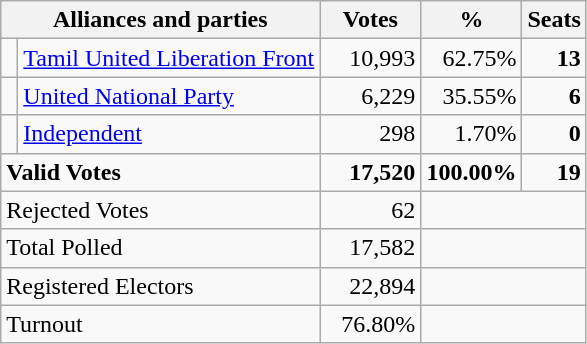<table class="wikitable" border="1" style="text-align:right;">
<tr>
<th valign=bottom align=left colspan=2>Alliances and parties</th>
<th valign=bottom align=center width="60">Votes</th>
<th valign=bottom align=center width="50">%</th>
<th valign=bottom align=center>Seats</th>
</tr>
<tr>
<td bgcolor=> </td>
<td align=left><a href='#'>Tamil United Liberation Front</a></td>
<td>10,993</td>
<td>62.75%</td>
<td><strong>13</strong></td>
</tr>
<tr>
<td bgcolor=> </td>
<td align=left><a href='#'>United National Party</a></td>
<td>6,229</td>
<td>35.55%</td>
<td><strong>6</strong></td>
</tr>
<tr>
<td></td>
<td align=left><a href='#'>Independent</a></td>
<td>298</td>
<td>1.70%</td>
<td><strong>0</strong></td>
</tr>
<tr>
<td colspan=2 align=left><strong>Valid Votes</strong></td>
<td><strong>17,520</strong></td>
<td><strong>100.00%</strong></td>
<td><strong>19</strong></td>
</tr>
<tr>
<td colspan=2 align=left>Rejected Votes</td>
<td>62</td>
<td colspan=2></td>
</tr>
<tr>
<td colspan=2 align=left>Total Polled</td>
<td>17,582</td>
<td colspan=2></td>
</tr>
<tr>
<td colspan=2 align=left>Registered Electors</td>
<td>22,894</td>
<td colspan=2></td>
</tr>
<tr>
<td colspan=2 align=left>Turnout</td>
<td>76.80%</td>
<td colspan=2></td>
</tr>
</table>
